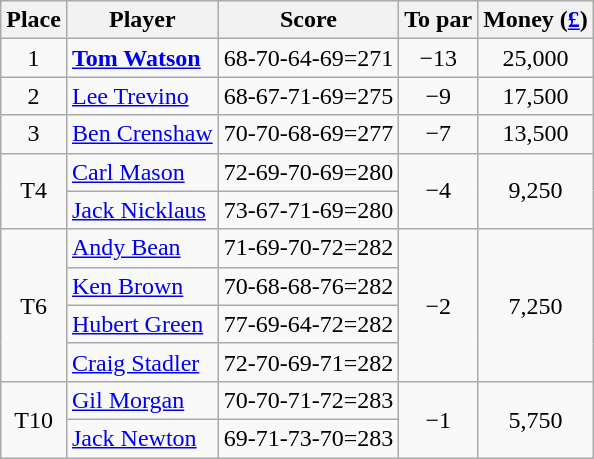<table class="wikitable">
<tr>
<th>Place</th>
<th>Player</th>
<th>Score</th>
<th>To par</th>
<th>Money (<a href='#'>£</a>)</th>
</tr>
<tr>
<td align="center">1</td>
<td> <strong><a href='#'>Tom Watson</a></strong></td>
<td>68-70-64-69=271</td>
<td align="center">−13</td>
<td align=center>25,000</td>
</tr>
<tr>
<td align="center">2</td>
<td> <a href='#'>Lee Trevino</a></td>
<td>68-67-71-69=275</td>
<td align="center">−9</td>
<td align=center>17,500</td>
</tr>
<tr>
<td align="center">3</td>
<td> <a href='#'>Ben Crenshaw</a></td>
<td>70-70-68-69=277</td>
<td align="center">−7</td>
<td align=center>13,500</td>
</tr>
<tr>
<td rowspan=2 align="center">T4</td>
<td> <a href='#'>Carl Mason</a></td>
<td>72-69-70-69=280</td>
<td rowspan=2 align="center">−4</td>
<td rowspan=2 align=center>9,250</td>
</tr>
<tr>
<td> <a href='#'>Jack Nicklaus</a></td>
<td>73-67-71-69=280</td>
</tr>
<tr>
<td rowspan=4 align="center">T6</td>
<td> <a href='#'>Andy Bean</a></td>
<td>71-69-70-72=282</td>
<td rowspan=4 align="center">−2</td>
<td rowspan=4 align=center>7,250</td>
</tr>
<tr>
<td> <a href='#'>Ken Brown</a></td>
<td>70-68-68-76=282</td>
</tr>
<tr>
<td> <a href='#'>Hubert Green</a></td>
<td>77-69-64-72=282</td>
</tr>
<tr>
<td> <a href='#'>Craig Stadler</a></td>
<td>72-70-69-71=282</td>
</tr>
<tr>
<td rowspan=2 align="center">T10</td>
<td> <a href='#'>Gil Morgan</a></td>
<td>70-70-71-72=283</td>
<td rowspan=2 align="center">−1</td>
<td rowspan=2 align=center>5,750</td>
</tr>
<tr>
<td> <a href='#'>Jack Newton</a></td>
<td>69-71-73-70=283</td>
</tr>
</table>
